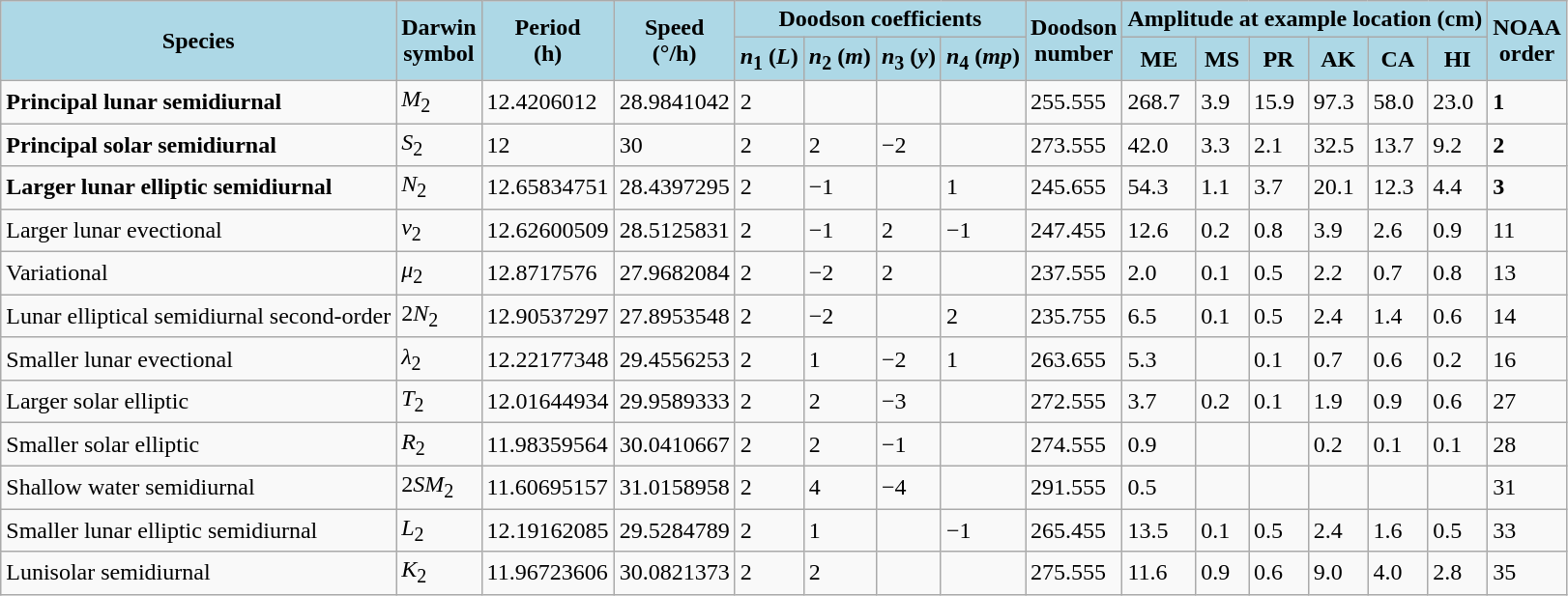<table class="wikitable" border:1; cellpadding:0; cellspacing:0; style="vertical-align:top; align:left">
<tr>
<th rowspan="2" style="background-color:lightblue;">Species</th>
<th rowspan="2" style="background-color:lightblue;">Darwin <br>symbol</th>
<th rowspan="2" style="background-color:lightblue;">Period <br>(h)</th>
<th rowspan="2" style="background-color:lightblue;">Speed <br>(°/h)</th>
<th colspan="4" style="background-color:lightblue;">Doodson coefficients</th>
<th rowspan="2" style="background-color:lightblue;">Doodson <br>number</th>
<th colspan="6" style="background-color:lightblue;">Amplitude at example location (cm)</th>
<th rowspan="2" style="background-color:lightblue;">NOAA <br>order</th>
</tr>
<tr>
<th style="background-color:lightblue;"><em>n</em><sub>1</sub> (<em>L</em>)</th>
<th style="background-color:lightblue;"><em>n</em><sub>2</sub> (<em>m</em>)</th>
<th style="background-color:lightblue;"><em>n</em><sub>3</sub> (<em>y</em>)</th>
<th style="background-color:lightblue;"><em>n</em><sub>4</sub> (<em>mp</em>)</th>
<th style="background-color:lightblue;">ME</th>
<th style="background-color:lightblue;">MS</th>
<th style="background-color:lightblue;">PR</th>
<th style="background-color:lightblue;">AK</th>
<th style="background-color:lightblue;">CA</th>
<th style="background-color:lightblue;">HI</th>
</tr>
<tr>
<td><strong>Principal lunar semidiurnal </strong></td>
<td><em>M</em><sub>2</sub></td>
<td>12.4206012</td>
<td>28.9841042</td>
<td>2</td>
<td></td>
<td></td>
<td></td>
<td>255.555</td>
<td>268.7</td>
<td>3.9</td>
<td>15.9</td>
<td>97.3</td>
<td>58.0</td>
<td>23.0</td>
<td><strong>1</strong></td>
</tr>
<tr>
<td><strong>Principal solar semidiurnal </strong></td>
<td><em>S</em><sub>2</sub></td>
<td>12</td>
<td>30</td>
<td>2</td>
<td>2</td>
<td>−2</td>
<td></td>
<td>273.555</td>
<td>42.0</td>
<td>3.3</td>
<td>2.1</td>
<td>32.5</td>
<td>13.7</td>
<td>9.2</td>
<td><strong>2</strong></td>
</tr>
<tr>
<td><strong>Larger lunar elliptic semidiurnal</strong></td>
<td><em>N</em><sub>2</sub></td>
<td>12.65834751</td>
<td>28.4397295</td>
<td>2</td>
<td>−1</td>
<td></td>
<td>1</td>
<td>245.655</td>
<td>54.3</td>
<td>1.1</td>
<td>3.7</td>
<td>20.1</td>
<td>12.3</td>
<td>4.4</td>
<td><strong>3</strong></td>
</tr>
<tr>
<td>Larger lunar evectional</td>
<td><em>ν</em><sub>2</sub></td>
<td>12.62600509</td>
<td>28.5125831</td>
<td>2</td>
<td>−1</td>
<td>2</td>
<td>−1</td>
<td>247.455</td>
<td>12.6</td>
<td>0.2</td>
<td>0.8</td>
<td>3.9</td>
<td>2.6</td>
<td>0.9</td>
<td>11</td>
</tr>
<tr>
<td>Variational</td>
<td><em>μ</em><sub>2</sub></td>
<td>12.8717576</td>
<td>27.9682084</td>
<td>2</td>
<td>−2</td>
<td>2</td>
<td></td>
<td>237.555</td>
<td>2.0</td>
<td>0.1</td>
<td>0.5</td>
<td>2.2</td>
<td>0.7</td>
<td>0.8</td>
<td>13</td>
</tr>
<tr>
<td>Lunar elliptical semidiurnal second-order</td>
<td>2<em>N</em><sub>2</sub></td>
<td>12.90537297</td>
<td>27.8953548</td>
<td>2</td>
<td>−2</td>
<td></td>
<td>2</td>
<td>235.755</td>
<td>6.5</td>
<td>0.1</td>
<td>0.5</td>
<td>2.4</td>
<td>1.4</td>
<td>0.6</td>
<td>14</td>
</tr>
<tr>
<td>Smaller lunar evectional</td>
<td><em>λ</em><sub>2</sub></td>
<td>12.22177348</td>
<td>29.4556253</td>
<td>2</td>
<td>1</td>
<td>−2</td>
<td>1</td>
<td>263.655</td>
<td>5.3</td>
<td></td>
<td>0.1</td>
<td>0.7</td>
<td>0.6</td>
<td>0.2</td>
<td>16</td>
</tr>
<tr>
<td>Larger solar elliptic</td>
<td><em>T</em><sub>2</sub></td>
<td>12.01644934</td>
<td>29.9589333</td>
<td>2</td>
<td>2</td>
<td>−3</td>
<td></td>
<td>272.555</td>
<td>3.7</td>
<td>0.2</td>
<td>0.1</td>
<td>1.9</td>
<td>0.9</td>
<td>0.6</td>
<td>27</td>
</tr>
<tr>
<td>Smaller solar elliptic</td>
<td><em>R</em><sub>2</sub></td>
<td>11.98359564</td>
<td>30.0410667</td>
<td>2</td>
<td>2</td>
<td>−1</td>
<td></td>
<td>274.555</td>
<td>0.9</td>
<td></td>
<td></td>
<td>0.2</td>
<td>0.1</td>
<td>0.1</td>
<td>28</td>
</tr>
<tr>
<td>Shallow water semidiurnal</td>
<td>2<em>SM</em><sub>2</sub></td>
<td>11.60695157</td>
<td>31.0158958</td>
<td>2</td>
<td>4</td>
<td>−4</td>
<td></td>
<td>291.555</td>
<td>0.5</td>
<td></td>
<td></td>
<td></td>
<td></td>
<td></td>
<td>31</td>
</tr>
<tr>
<td>Smaller lunar elliptic semidiurnal</td>
<td><em>L</em><sub>2</sub></td>
<td>12.19162085</td>
<td>29.5284789</td>
<td>2</td>
<td>1</td>
<td></td>
<td>−1</td>
<td>265.455</td>
<td>13.5</td>
<td>0.1</td>
<td>0.5</td>
<td>2.4</td>
<td>1.6</td>
<td>0.5</td>
<td>33</td>
</tr>
<tr>
<td>Lunisolar semidiurnal</td>
<td><em>K</em><sub>2</sub></td>
<td>11.96723606</td>
<td>30.0821373</td>
<td>2</td>
<td>2</td>
<td></td>
<td></td>
<td>275.555</td>
<td>11.6</td>
<td>0.9</td>
<td>0.6</td>
<td>9.0</td>
<td>4.0</td>
<td>2.8</td>
<td>35</td>
</tr>
</table>
